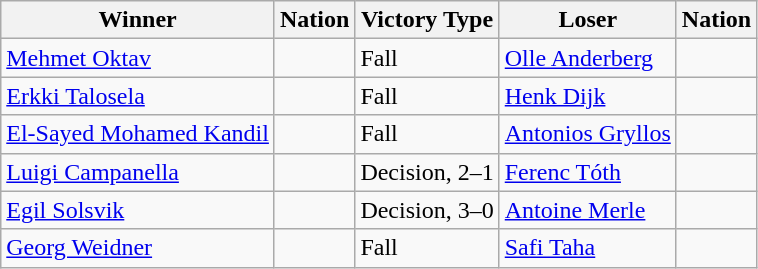<table class="wikitable sortable" style="text-align:left;">
<tr>
<th>Winner</th>
<th>Nation</th>
<th>Victory Type</th>
<th>Loser</th>
<th>Nation</th>
</tr>
<tr>
<td><a href='#'>Mehmet Oktav</a></td>
<td></td>
<td>Fall</td>
<td><a href='#'>Olle Anderberg</a></td>
<td></td>
</tr>
<tr>
<td><a href='#'>Erkki Talosela</a></td>
<td></td>
<td>Fall</td>
<td><a href='#'>Henk Dijk</a></td>
<td></td>
</tr>
<tr>
<td><a href='#'>El-Sayed Mohamed Kandil</a></td>
<td></td>
<td>Fall</td>
<td><a href='#'>Antonios Gryllos</a></td>
<td></td>
</tr>
<tr>
<td><a href='#'>Luigi Campanella</a></td>
<td></td>
<td>Decision, 2–1</td>
<td><a href='#'>Ferenc Tóth</a></td>
<td></td>
</tr>
<tr>
<td><a href='#'>Egil Solsvik</a></td>
<td></td>
<td>Decision, 3–0</td>
<td><a href='#'>Antoine Merle</a></td>
<td></td>
</tr>
<tr>
<td><a href='#'>Georg Weidner</a></td>
<td></td>
<td>Fall</td>
<td><a href='#'>Safi Taha</a></td>
<td></td>
</tr>
</table>
